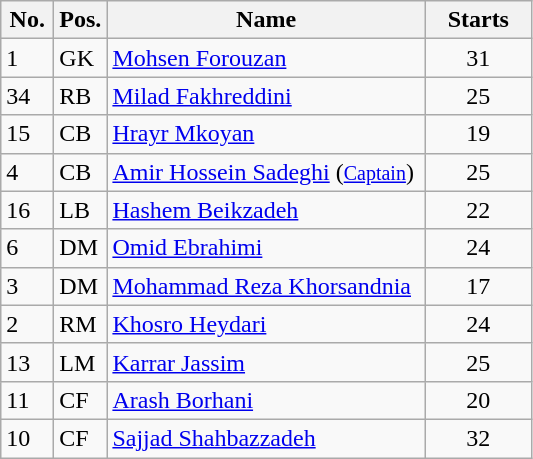<table class="wikitable">
<tr>
<th width=10%>No.</th>
<th width=10%>Pos.</th>
<th width=60%>Name</th>
<th width=20%>Starts</th>
</tr>
<tr>
<td>1</td>
<td>GK</td>
<td> <a href='#'>Mohsen Forouzan</a></td>
<td style="text-align:center;">31</td>
</tr>
<tr>
<td>34</td>
<td>RB</td>
<td> <a href='#'>Milad Fakhreddini</a></td>
<td style="text-align:center;">25</td>
</tr>
<tr>
<td>15</td>
<td>CB</td>
<td> <a href='#'>Hrayr Mkoyan</a></td>
<td style="text-align:center;">19</td>
</tr>
<tr>
<td>4</td>
<td>CB</td>
<td> <a href='#'>Amir Hossein Sadeghi</a> (<a href='#'><small>Captain</small></a>)</td>
<td style="text-align:center;">25</td>
</tr>
<tr>
<td>16</td>
<td>LB</td>
<td> <a href='#'>Hashem Beikzadeh</a></td>
<td style="text-align:center;">22</td>
</tr>
<tr>
<td>6</td>
<td>DM</td>
<td> <a href='#'>Omid Ebrahimi</a></td>
<td style="text-align:center;">24</td>
</tr>
<tr>
<td>3</td>
<td>DM</td>
<td> <a href='#'>Mohammad Reza Khorsandnia</a></td>
<td style="text-align:center;">17</td>
</tr>
<tr>
<td>2</td>
<td>RM</td>
<td> <a href='#'>Khosro Heydari</a></td>
<td style="text-align:center;">24</td>
</tr>
<tr>
<td>13</td>
<td>LM</td>
<td> <a href='#'>Karrar Jassim</a></td>
<td style="text-align:center;">25</td>
</tr>
<tr>
<td>11</td>
<td>CF</td>
<td> <a href='#'>Arash Borhani</a></td>
<td style="text-align:center;">20</td>
</tr>
<tr>
<td>10</td>
<td>CF</td>
<td> <a href='#'>Sajjad Shahbazzadeh</a></td>
<td style="text-align:center;">32</td>
</tr>
</table>
